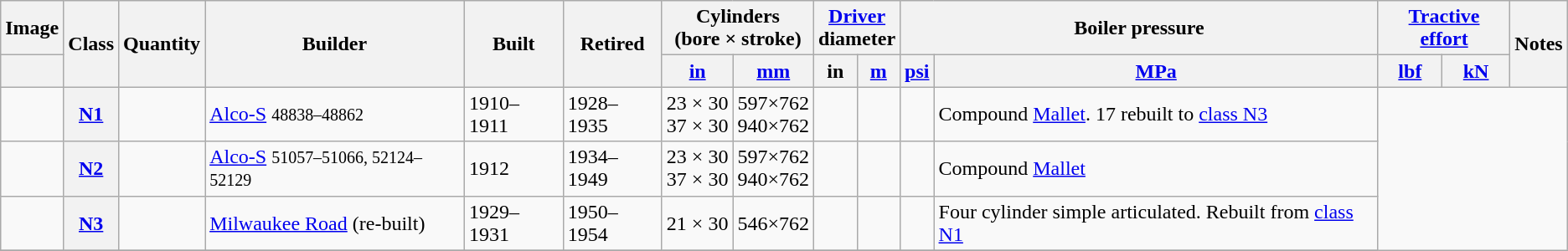<table class="wikitable sortable">
<tr>
<th>Image</th>
<th rowspan="2">Class</th>
<th rowspan="2">Quantity</th>
<th rowspan="2">Builder</th>
<th rowspan="2">Built</th>
<th rowspan="2">Retired</th>
<th colspan="2">Cylinders<br>(bore × stroke)</th>
<th colspan="2"><a href='#'>Driver</a><br>diameter</th>
<th colspan="2">Boiler pressure</th>
<th colspan="2"><a href='#'>Tractive effort</a></th>
<th rowspan="2">Notes</th>
</tr>
<tr>
<th></th>
<th><a href='#'>in</a></th>
<th><a href='#'>mm</a></th>
<th>in</th>
<th><a href='#'>m</a></th>
<th><a href='#'>psi</a></th>
<th><a href='#'>MPa</a></th>
<th><a href='#'>lbf</a></th>
<th><a href='#'>kN</a></th>
</tr>
<tr>
<td></td>
<th><a href='#'>N1</a></th>
<td></td>
<td><a href='#'>Alco-S</a> <small>48838–48862</small></td>
<td>1910–1911</td>
<td>1928–1935</td>
<td>23 × 30<br>37 × 30</td>
<td>597×762<br>940×762</td>
<td></td>
<td></td>
<td></td>
<td>Compound <a href='#'>Mallet</a>. 17 rebuilt to <a href='#'>class N3</a></td>
</tr>
<tr>
<td></td>
<th><a href='#'>N2</a></th>
<td></td>
<td><a href='#'>Alco-S</a> <small>51057–51066, 52124–52129</small></td>
<td>1912</td>
<td>1934–1949</td>
<td>23 × 30<br>37 × 30</td>
<td>597×762<br>940×762</td>
<td></td>
<td></td>
<td></td>
<td>Compound <a href='#'>Mallet</a></td>
</tr>
<tr>
<td></td>
<th><a href='#'>N3</a></th>
<td></td>
<td><a href='#'>Milwaukee Road</a> (re-built)</td>
<td>1929–1931</td>
<td>1950–1954</td>
<td>21 × 30</td>
<td>546×762</td>
<td></td>
<td></td>
<td></td>
<td>Four cylinder simple articulated. Rebuilt from <a href='#'>class N1</a></td>
</tr>
<tr>
</tr>
</table>
